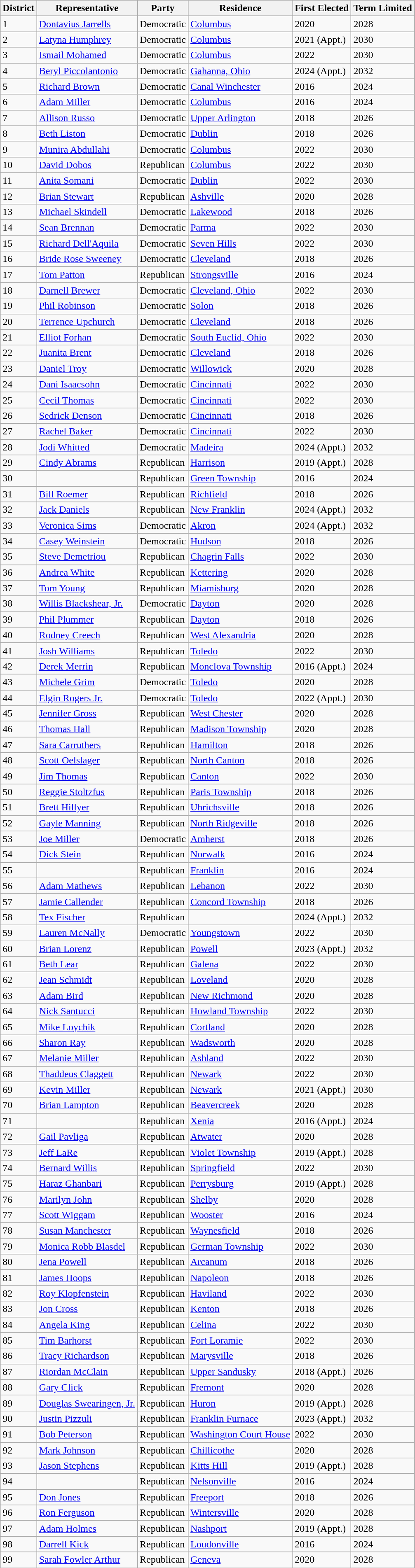<table class="wikitable sortable">
<tr>
<th>District</th>
<th>Representative</th>
<th>Party</th>
<th>Residence</th>
<th>First Elected</th>
<th>Term Limited</th>
</tr>
<tr>
<td>1</td>
<td><a href='#'>Dontavius Jarrells</a></td>
<td>Democratic</td>
<td><a href='#'>Columbus</a></td>
<td>2020</td>
<td>2028</td>
</tr>
<tr>
<td>2</td>
<td><a href='#'>Latyna Humphrey</a></td>
<td>Democratic</td>
<td><a href='#'>Columbus</a></td>
<td>2021 (Appt.)</td>
<td>2030</td>
</tr>
<tr>
<td>3</td>
<td><a href='#'>Ismail Mohamed</a></td>
<td>Democratic</td>
<td><a href='#'>Columbus</a></td>
<td>2022</td>
<td>2030</td>
</tr>
<tr>
<td>4</td>
<td><a href='#'>Beryl Piccolantonio</a></td>
<td>Democratic</td>
<td><a href='#'>Gahanna, Ohio</a></td>
<td>2024 (Appt.)</td>
<td>2032</td>
</tr>
<tr>
<td>5</td>
<td><a href='#'>Richard Brown</a></td>
<td>Democratic</td>
<td><a href='#'>Canal Winchester</a></td>
<td>2016</td>
<td>2024</td>
</tr>
<tr>
<td>6</td>
<td><a href='#'>Adam Miller</a></td>
<td>Democratic</td>
<td><a href='#'>Columbus</a></td>
<td>2016</td>
<td>2024</td>
</tr>
<tr>
<td>7</td>
<td><a href='#'>Allison Russo</a></td>
<td>Democratic</td>
<td><a href='#'>Upper Arlington</a></td>
<td>2018</td>
<td>2026</td>
</tr>
<tr>
<td>8</td>
<td><a href='#'>Beth Liston</a></td>
<td>Democratic</td>
<td><a href='#'>Dublin</a></td>
<td>2018</td>
<td>2026</td>
</tr>
<tr>
<td>9</td>
<td><a href='#'>Munira Abdullahi</a></td>
<td>Democratic</td>
<td><a href='#'>Columbus</a></td>
<td>2022</td>
<td>2030</td>
</tr>
<tr>
<td>10</td>
<td><a href='#'>David Dobos</a></td>
<td>Republican</td>
<td><a href='#'>Columbus</a></td>
<td>2022</td>
<td>2030</td>
</tr>
<tr>
<td>11</td>
<td><a href='#'>Anita Somani</a></td>
<td>Democratic</td>
<td><a href='#'>Dublin</a></td>
<td>2022</td>
<td>2030</td>
</tr>
<tr>
<td>12</td>
<td><a href='#'>Brian Stewart</a></td>
<td>Republican</td>
<td><a href='#'>Ashville</a></td>
<td>2020</td>
<td>2028</td>
</tr>
<tr>
<td>13</td>
<td><a href='#'>Michael Skindell</a></td>
<td>Democratic</td>
<td><a href='#'>Lakewood</a></td>
<td>2018</td>
<td>2026</td>
</tr>
<tr>
<td>14</td>
<td><a href='#'>Sean Brennan</a></td>
<td>Democratic</td>
<td><a href='#'>Parma</a></td>
<td>2022</td>
<td>2030</td>
</tr>
<tr>
<td>15</td>
<td><a href='#'>Richard Dell'Aquila</a></td>
<td>Democratic</td>
<td><a href='#'>Seven Hills</a></td>
<td>2022</td>
<td>2030</td>
</tr>
<tr>
<td>16</td>
<td><a href='#'>Bride Rose Sweeney</a></td>
<td>Democratic</td>
<td><a href='#'>Cleveland</a></td>
<td>2018</td>
<td>2026</td>
</tr>
<tr>
<td>17</td>
<td><a href='#'>Tom Patton</a></td>
<td>Republican</td>
<td><a href='#'>Strongsville</a></td>
<td>2016</td>
<td>2024</td>
</tr>
<tr>
<td>18</td>
<td><a href='#'>Darnell Brewer</a></td>
<td>Democratic</td>
<td><a href='#'>Cleveland, Ohio</a></td>
<td>2022</td>
<td>2030</td>
</tr>
<tr>
<td>19</td>
<td><a href='#'>Phil Robinson</a></td>
<td>Democratic</td>
<td><a href='#'>Solon</a></td>
<td>2018</td>
<td>2026</td>
</tr>
<tr>
<td>20</td>
<td><a href='#'>Terrence Upchurch</a></td>
<td>Democratic</td>
<td><a href='#'>Cleveland</a></td>
<td>2018</td>
<td>2026</td>
</tr>
<tr>
<td>21</td>
<td><a href='#'>Elliot Forhan</a></td>
<td>Democratic</td>
<td><a href='#'>South Euclid, Ohio</a></td>
<td>2022</td>
<td>2030</td>
</tr>
<tr>
<td>22</td>
<td><a href='#'>Juanita Brent</a></td>
<td>Democratic</td>
<td><a href='#'>Cleveland</a></td>
<td>2018</td>
<td>2026</td>
</tr>
<tr>
<td>23</td>
<td><a href='#'>Daniel Troy</a></td>
<td>Democratic</td>
<td><a href='#'>Willowick</a></td>
<td>2020</td>
<td>2028</td>
</tr>
<tr>
<td>24</td>
<td><a href='#'>Dani Isaacsohn</a></td>
<td>Democratic</td>
<td><a href='#'>Cincinnati</a></td>
<td>2022</td>
<td>2030</td>
</tr>
<tr>
<td>25</td>
<td><a href='#'>Cecil Thomas</a></td>
<td>Democratic</td>
<td><a href='#'>Cincinnati</a></td>
<td>2022</td>
<td>2030</td>
</tr>
<tr>
<td>26</td>
<td><a href='#'>Sedrick Denson</a></td>
<td>Democratic</td>
<td><a href='#'>Cincinnati</a></td>
<td>2018</td>
<td>2026</td>
</tr>
<tr>
<td>27</td>
<td><a href='#'>Rachel Baker</a></td>
<td>Democratic</td>
<td><a href='#'>Cincinnati</a></td>
<td>2022</td>
<td>2030</td>
</tr>
<tr>
<td>28</td>
<td><a href='#'>Jodi Whitted</a></td>
<td>Democratic</td>
<td><a href='#'>Madeira</a></td>
<td>2024 (Appt.)</td>
<td>2032</td>
</tr>
<tr>
<td>29</td>
<td><a href='#'>Cindy Abrams</a></td>
<td>Republican</td>
<td><a href='#'>Harrison</a></td>
<td>2019 (Appt.)</td>
<td>2028</td>
</tr>
<tr>
<td>30</td>
<td></td>
<td>Republican</td>
<td><a href='#'>Green Township</a></td>
<td>2016</td>
<td>2024</td>
</tr>
<tr>
<td>31</td>
<td><a href='#'>Bill Roemer</a></td>
<td>Republican</td>
<td><a href='#'>Richfield</a></td>
<td>2018</td>
<td>2026</td>
</tr>
<tr>
<td>32</td>
<td><a href='#'>Jack Daniels</a></td>
<td>Republican</td>
<td><a href='#'>New Franklin</a></td>
<td>2024 (Appt.)</td>
<td>2032</td>
</tr>
<tr>
<td>33</td>
<td><a href='#'>Veronica Sims</a></td>
<td>Democratic</td>
<td><a href='#'>Akron</a></td>
<td>2024 (Appt.)</td>
<td>2032</td>
</tr>
<tr>
<td>34</td>
<td><a href='#'>Casey Weinstein</a></td>
<td>Democratic</td>
<td><a href='#'>Hudson</a></td>
<td>2018</td>
<td>2026</td>
</tr>
<tr>
<td>35</td>
<td><a href='#'>Steve Demetriou</a></td>
<td>Republican</td>
<td><a href='#'>Chagrin Falls</a></td>
<td>2022</td>
<td>2030</td>
</tr>
<tr>
<td>36</td>
<td><a href='#'>Andrea White</a></td>
<td>Republican</td>
<td><a href='#'>Kettering</a></td>
<td>2020</td>
<td>2028</td>
</tr>
<tr>
<td>37</td>
<td><a href='#'>Tom Young</a></td>
<td>Republican</td>
<td><a href='#'>Miamisburg</a></td>
<td>2020</td>
<td>2028</td>
</tr>
<tr>
<td>38</td>
<td><a href='#'>Willis Blackshear, Jr.</a></td>
<td>Democratic</td>
<td><a href='#'>Dayton</a></td>
<td>2020</td>
<td>2028</td>
</tr>
<tr>
<td>39</td>
<td><a href='#'>Phil Plummer</a></td>
<td>Republican</td>
<td><a href='#'>Dayton</a></td>
<td>2018</td>
<td>2026</td>
</tr>
<tr>
<td>40</td>
<td><a href='#'>Rodney Creech</a></td>
<td>Republican</td>
<td><a href='#'>West Alexandria</a></td>
<td>2020</td>
<td>2028</td>
</tr>
<tr>
<td>41</td>
<td><a href='#'>Josh Williams</a></td>
<td>Republican</td>
<td><a href='#'>Toledo</a></td>
<td>2022</td>
<td>2030</td>
</tr>
<tr>
<td>42</td>
<td><a href='#'>Derek Merrin</a></td>
<td>Republican</td>
<td><a href='#'>Monclova Township</a></td>
<td>2016 (Appt.)</td>
<td>2024</td>
</tr>
<tr>
<td>43</td>
<td><a href='#'>Michele Grim</a></td>
<td>Democratic</td>
<td><a href='#'>Toledo</a></td>
<td>2020</td>
<td>2028</td>
</tr>
<tr>
<td>44</td>
<td><a href='#'>Elgin Rogers Jr.</a></td>
<td>Democratic</td>
<td><a href='#'>Toledo</a></td>
<td>2022 (Appt.)</td>
<td>2030</td>
</tr>
<tr>
<td>45</td>
<td><a href='#'>Jennifer Gross</a></td>
<td>Republican</td>
<td><a href='#'>West Chester</a></td>
<td>2020</td>
<td>2028</td>
</tr>
<tr>
<td>46</td>
<td><a href='#'>Thomas Hall</a></td>
<td>Republican</td>
<td><a href='#'>Madison Township</a></td>
<td>2020</td>
<td>2028</td>
</tr>
<tr>
<td>47</td>
<td><a href='#'>Sara Carruthers</a></td>
<td>Republican</td>
<td><a href='#'>Hamilton</a></td>
<td>2018</td>
<td>2026</td>
</tr>
<tr>
<td>48</td>
<td><a href='#'>Scott Oelslager</a></td>
<td>Republican</td>
<td><a href='#'>North Canton</a></td>
<td>2018</td>
<td>2026</td>
</tr>
<tr>
<td>49</td>
<td><a href='#'>Jim Thomas</a></td>
<td>Republican</td>
<td><a href='#'>Canton</a></td>
<td>2022</td>
<td>2030</td>
</tr>
<tr>
<td>50</td>
<td><a href='#'>Reggie Stoltzfus</a></td>
<td>Republican</td>
<td><a href='#'>Paris Township</a></td>
<td>2018</td>
<td>2026</td>
</tr>
<tr>
<td>51</td>
<td><a href='#'>Brett Hillyer</a></td>
<td>Republican</td>
<td><a href='#'>Uhrichsville</a></td>
<td>2018</td>
<td>2026</td>
</tr>
<tr>
<td>52</td>
<td><a href='#'>Gayle Manning</a></td>
<td>Republican</td>
<td><a href='#'>North Ridgeville</a></td>
<td>2018</td>
<td>2026</td>
</tr>
<tr>
<td>53</td>
<td><a href='#'>Joe Miller</a></td>
<td>Democratic</td>
<td><a href='#'>Amherst</a></td>
<td>2018</td>
<td>2026</td>
</tr>
<tr>
<td>54</td>
<td><a href='#'>Dick Stein</a></td>
<td>Republican</td>
<td><a href='#'>Norwalk</a></td>
<td>2016</td>
<td>2024</td>
</tr>
<tr>
<td>55</td>
<td></td>
<td>Republican</td>
<td><a href='#'>Franklin</a></td>
<td>2016</td>
<td>2024</td>
</tr>
<tr>
<td>56</td>
<td><a href='#'>Adam Mathews</a></td>
<td>Republican</td>
<td><a href='#'>Lebanon</a></td>
<td>2022</td>
<td>2030</td>
</tr>
<tr>
<td>57</td>
<td><a href='#'>Jamie Callender</a></td>
<td>Republican</td>
<td><a href='#'>Concord Township</a></td>
<td>2018</td>
<td>2026</td>
</tr>
<tr>
<td>58</td>
<td><a href='#'>Tex Fischer</a></td>
<td>Republican</td>
<td></td>
<td>2024 (Appt.)</td>
<td>2032</td>
</tr>
<tr>
<td>59</td>
<td><a href='#'>Lauren McNally</a></td>
<td>Democratic</td>
<td><a href='#'>Youngstown</a></td>
<td>2022</td>
<td>2030</td>
</tr>
<tr>
<td>60</td>
<td><a href='#'>Brian Lorenz</a></td>
<td>Republican</td>
<td><a href='#'>Powell</a></td>
<td>2023 (Appt.)</td>
<td>2032</td>
</tr>
<tr>
<td>61</td>
<td><a href='#'>Beth Lear</a></td>
<td>Republican</td>
<td><a href='#'>Galena</a></td>
<td>2022</td>
<td>2030</td>
</tr>
<tr>
<td>62</td>
<td><a href='#'>Jean Schmidt</a></td>
<td>Republican</td>
<td><a href='#'>Loveland</a></td>
<td>2020</td>
<td>2028</td>
</tr>
<tr>
<td>63</td>
<td><a href='#'>Adam Bird</a></td>
<td>Republican</td>
<td><a href='#'>New Richmond</a></td>
<td>2020</td>
<td>2028</td>
</tr>
<tr>
<td>64</td>
<td><a href='#'>Nick Santucci</a></td>
<td>Republican</td>
<td><a href='#'>Howland Township</a></td>
<td>2022</td>
<td>2030</td>
</tr>
<tr>
<td>65</td>
<td><a href='#'>Mike Loychik</a></td>
<td>Republican</td>
<td><a href='#'>Cortland</a></td>
<td>2020</td>
<td>2028</td>
</tr>
<tr>
<td>66</td>
<td><a href='#'>Sharon Ray</a></td>
<td>Republican</td>
<td><a href='#'>Wadsworth</a></td>
<td>2020</td>
<td>2028</td>
</tr>
<tr>
<td>67</td>
<td><a href='#'>Melanie Miller</a></td>
<td>Republican</td>
<td><a href='#'>Ashland</a></td>
<td>2022</td>
<td>2030</td>
</tr>
<tr>
<td>68</td>
<td><a href='#'>Thaddeus Claggett</a></td>
<td>Republican</td>
<td><a href='#'>Newark</a></td>
<td>2022</td>
<td>2030</td>
</tr>
<tr>
<td>69</td>
<td><a href='#'>Kevin Miller</a></td>
<td>Republican</td>
<td><a href='#'>Newark</a></td>
<td>2021 (Appt.)</td>
<td>2030</td>
</tr>
<tr>
<td>70</td>
<td><a href='#'>Brian Lampton</a></td>
<td>Republican</td>
<td><a href='#'>Beavercreek</a></td>
<td>2020</td>
<td>2028</td>
</tr>
<tr>
<td>71</td>
<td></td>
<td>Republican</td>
<td><a href='#'>Xenia</a></td>
<td>2016 (Appt.)</td>
<td>2024</td>
</tr>
<tr>
<td>72</td>
<td><a href='#'>Gail Pavliga</a></td>
<td>Republican</td>
<td><a href='#'>Atwater</a></td>
<td>2020</td>
<td>2028</td>
</tr>
<tr>
<td>73</td>
<td><a href='#'>Jeff LaRe</a></td>
<td>Republican</td>
<td><a href='#'>Violet Township</a></td>
<td>2019 (Appt.)</td>
<td>2028</td>
</tr>
<tr>
<td>74</td>
<td><a href='#'>Bernard Willis</a></td>
<td>Republican</td>
<td><a href='#'>Springfield</a></td>
<td>2022</td>
<td>2030</td>
</tr>
<tr>
<td>75</td>
<td><a href='#'>Haraz Ghanbari</a></td>
<td>Republican</td>
<td><a href='#'>Perrysburg</a></td>
<td>2019 (Appt.)</td>
<td>2028</td>
</tr>
<tr>
<td>76</td>
<td><a href='#'>Marilyn John</a></td>
<td>Republican</td>
<td><a href='#'>Shelby</a></td>
<td>2020</td>
<td>2028</td>
</tr>
<tr>
<td>77</td>
<td><a href='#'>Scott Wiggam</a></td>
<td>Republican</td>
<td><a href='#'>Wooster</a></td>
<td>2016</td>
<td>2024</td>
</tr>
<tr>
<td>78</td>
<td><a href='#'>Susan Manchester</a></td>
<td>Republican</td>
<td><a href='#'>Waynesfield</a></td>
<td>2018</td>
<td>2026</td>
</tr>
<tr>
<td>79</td>
<td><a href='#'>Monica Robb Blasdel</a></td>
<td>Republican</td>
<td><a href='#'>German Township</a></td>
<td>2022</td>
<td>2030</td>
</tr>
<tr>
<td>80</td>
<td><a href='#'>Jena Powell</a></td>
<td>Republican</td>
<td><a href='#'>Arcanum</a></td>
<td>2018</td>
<td>2026</td>
</tr>
<tr>
<td>81</td>
<td><a href='#'>James Hoops</a></td>
<td>Republican</td>
<td><a href='#'>Napoleon</a></td>
<td>2018</td>
<td>2026</td>
</tr>
<tr>
<td>82</td>
<td><a href='#'>Roy Klopfenstein</a></td>
<td>Republican</td>
<td><a href='#'>Haviland</a></td>
<td>2022</td>
<td>2030</td>
</tr>
<tr>
<td>83</td>
<td><a href='#'>Jon Cross</a></td>
<td>Republican</td>
<td><a href='#'>Kenton</a></td>
<td>2018</td>
<td>2026</td>
</tr>
<tr>
<td>84</td>
<td><a href='#'>Angela King</a></td>
<td>Republican</td>
<td><a href='#'>Celina</a></td>
<td>2022</td>
<td>2030</td>
</tr>
<tr>
<td>85</td>
<td><a href='#'>Tim Barhorst</a></td>
<td>Republican</td>
<td><a href='#'>Fort Loramie</a></td>
<td>2022</td>
<td>2030</td>
</tr>
<tr>
<td>86</td>
<td><a href='#'>Tracy Richardson</a></td>
<td>Republican</td>
<td><a href='#'>Marysville</a></td>
<td>2018</td>
<td>2026</td>
</tr>
<tr>
<td>87</td>
<td><a href='#'>Riordan McClain</a></td>
<td>Republican</td>
<td><a href='#'>Upper Sandusky</a></td>
<td>2018 (Appt.)</td>
<td>2026</td>
</tr>
<tr>
<td>88</td>
<td><a href='#'>Gary Click</a></td>
<td>Republican</td>
<td><a href='#'>Fremont</a></td>
<td>2020</td>
<td>2028</td>
</tr>
<tr>
<td>89</td>
<td><a href='#'>Douglas Swearingen, Jr.</a></td>
<td>Republican</td>
<td><a href='#'>Huron</a></td>
<td>2019 (Appt.)</td>
<td>2028</td>
</tr>
<tr>
<td>90</td>
<td><a href='#'>Justin Pizzuli</a></td>
<td>Republican</td>
<td><a href='#'>Franklin Furnace</a></td>
<td>2023 (Appt.)</td>
<td>2032</td>
</tr>
<tr>
<td>91</td>
<td><a href='#'>Bob Peterson</a></td>
<td>Republican</td>
<td><a href='#'>Washington Court House</a></td>
<td>2022</td>
<td>2030</td>
</tr>
<tr>
<td>92</td>
<td><a href='#'>Mark Johnson</a></td>
<td>Republican</td>
<td><a href='#'>Chillicothe</a></td>
<td>2020</td>
<td>2028</td>
</tr>
<tr>
<td>93</td>
<td><a href='#'>Jason Stephens</a></td>
<td>Republican</td>
<td><a href='#'>Kitts Hill</a></td>
<td>2019 (Appt.)</td>
<td>2028</td>
</tr>
<tr>
<td>94</td>
<td></td>
<td>Republican</td>
<td><a href='#'>Nelsonville</a></td>
<td>2016</td>
<td>2024</td>
</tr>
<tr>
<td>95</td>
<td><a href='#'>Don Jones</a></td>
<td>Republican</td>
<td><a href='#'>Freeport</a></td>
<td>2018</td>
<td>2026</td>
</tr>
<tr>
<td>96</td>
<td><a href='#'>Ron Ferguson</a></td>
<td>Republican</td>
<td><a href='#'>Wintersville</a></td>
<td>2020</td>
<td>2028</td>
</tr>
<tr>
<td>97</td>
<td><a href='#'>Adam Holmes</a></td>
<td>Republican</td>
<td><a href='#'>Nashport</a></td>
<td>2019 (Appt.)</td>
<td>2028</td>
</tr>
<tr>
<td>98</td>
<td><a href='#'>Darrell Kick</a></td>
<td>Republican</td>
<td><a href='#'>Loudonville</a></td>
<td>2016</td>
<td>2024</td>
</tr>
<tr>
<td>99</td>
<td><a href='#'>Sarah Fowler Arthur</a></td>
<td>Republican</td>
<td><a href='#'>Geneva</a></td>
<td>2020</td>
<td>2028</td>
</tr>
</table>
